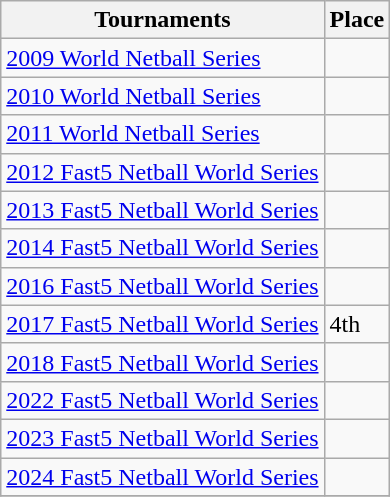<table class="wikitable collapsible">
<tr>
<th>Tournaments</th>
<th>Place</th>
</tr>
<tr>
<td><a href='#'>2009 World Netball Series</a></td>
<td></td>
</tr>
<tr>
<td><a href='#'>2010 World Netball Series</a></td>
<td></td>
</tr>
<tr>
<td><a href='#'>2011 World Netball Series</a></td>
<td></td>
</tr>
<tr>
<td><a href='#'>2012 Fast5 Netball World Series</a></td>
<td></td>
</tr>
<tr>
<td><a href='#'>2013 Fast5 Netball World Series</a></td>
<td></td>
</tr>
<tr>
<td><a href='#'>2014 Fast5 Netball World Series</a></td>
<td></td>
</tr>
<tr>
<td><a href='#'>2016 Fast5 Netball World Series</a></td>
<td></td>
</tr>
<tr>
<td><a href='#'>2017 Fast5 Netball World Series</a></td>
<td>4th</td>
</tr>
<tr>
<td><a href='#'>2018 Fast5 Netball World Series</a></td>
<td></td>
</tr>
<tr>
<td><a href='#'>2022 Fast5 Netball World Series</a></td>
<td></td>
</tr>
<tr>
<td><a href='#'>2023 Fast5 Netball World Series</a></td>
<td></td>
</tr>
<tr>
<td><a href='#'>2024 Fast5 Netball World Series</a></td>
<td></td>
</tr>
<tr>
</tr>
</table>
